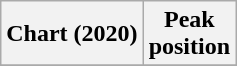<table class="wikitable sortable plainrowheaders" style="text-align:center">
<tr>
<th scope="col">Chart (2020)</th>
<th scope="col">Peak<br>position</th>
</tr>
<tr>
</tr>
</table>
